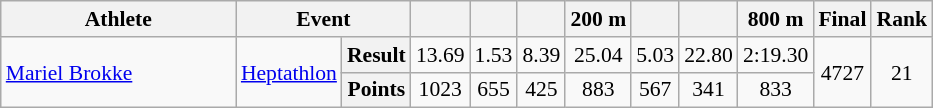<table class="wikitable" style="font-size:90%; text-align:center">
<tr>
<th width="150">Athlete</th>
<th width="50" colspan=2>Event</th>
<th></th>
<th></th>
<th></th>
<th>200 m</th>
<th></th>
<th></th>
<th>800 m</th>
<th>Final</th>
<th>Rank</th>
</tr>
<tr>
<td align="left" rowspan="2"><a href='#'>Mariel Brokke</a></td>
<td align="left" rowspan="2"><a href='#'>Heptathlon</a></td>
<th>Result</th>
<td>13.69 </td>
<td>1.53</td>
<td>8.39</td>
<td>25.04</td>
<td>5.03</td>
<td>22.80 </td>
<td>2:19.30</td>
<td rowspan="2">4727</td>
<td rowspan="2">21</td>
</tr>
<tr>
<th>Points</th>
<td>1023</td>
<td>655</td>
<td>425</td>
<td>883</td>
<td>567</td>
<td>341</td>
<td>833</td>
</tr>
</table>
